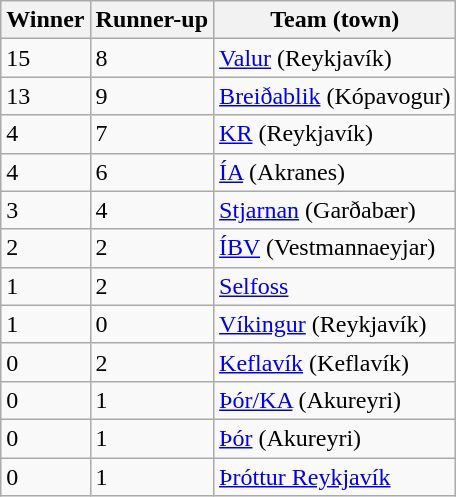<table class="sortable wikitable">
<tr>
<th>Winner</th>
<th>Runner-up</th>
<th>Team (town)</th>
</tr>
<tr>
<td>15</td>
<td>8</td>
<td><a href='#'>Valur</a> (Reykjavík)</td>
</tr>
<tr>
<td>13</td>
<td>9</td>
<td><a href='#'>Breiðablik</a> (Kópavogur)</td>
</tr>
<tr>
<td>4</td>
<td>7</td>
<td><a href='#'>KR</a> (Reykjavík)</td>
</tr>
<tr>
<td>4</td>
<td>6</td>
<td><a href='#'>ÍA</a> (Akranes)</td>
</tr>
<tr>
<td>3</td>
<td>4</td>
<td><a href='#'>Stjarnan</a> (Garðabær)</td>
</tr>
<tr>
<td>2</td>
<td>2</td>
<td><a href='#'>ÍBV</a> (Vestmannaeyjar)</td>
</tr>
<tr>
<td>1</td>
<td>2</td>
<td><a href='#'>Selfoss</a></td>
</tr>
<tr>
<td>1</td>
<td>0</td>
<td><a href='#'>Víkingur</a> (Reykjavík)</td>
</tr>
<tr>
<td>0</td>
<td>2</td>
<td><a href='#'>Keflavík</a> (Keflavík)</td>
</tr>
<tr>
<td>0</td>
<td>1</td>
<td><a href='#'>Þór/KA</a> (Akureyri)</td>
</tr>
<tr>
<td>0</td>
<td>1</td>
<td><a href='#'>Þór</a> (Akureyri)</td>
</tr>
<tr>
<td>0</td>
<td>1</td>
<td><a href='#'>Þróttur Reykjavík</a></td>
</tr>
</table>
